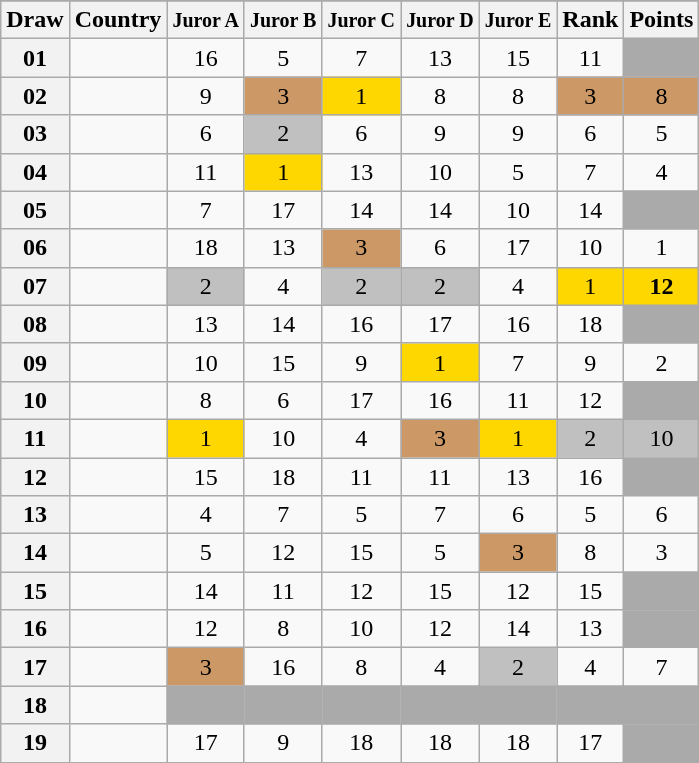<table class="sortable wikitable collapsible plainrowheaders" style="text-align:center;">
<tr>
</tr>
<tr>
<th scope="col">Draw</th>
<th scope="col">Country</th>
<th scope="col"><small>Juror A</small></th>
<th scope="col"><small>Juror B</small></th>
<th scope="col"><small>Juror C</small></th>
<th scope="col"><small>Juror D</small></th>
<th scope="col"><small>Juror E</small></th>
<th scope="col">Rank</th>
<th scope="col">Points</th>
</tr>
<tr>
<th scope="row" style="text-align:center;">01</th>
<td style="text-align:left;"></td>
<td>16</td>
<td>5</td>
<td>7</td>
<td>13</td>
<td>15</td>
<td>11</td>
<td style="background:#AAAAAA;"></td>
</tr>
<tr>
<th scope="row" style="text-align:center;">02</th>
<td style="text-align:left;"></td>
<td>9</td>
<td style="background:#CC9966;">3</td>
<td style="background:gold;">1</td>
<td>8</td>
<td>8</td>
<td style="background:#CC9966;">3</td>
<td style="background:#CC9966;">8</td>
</tr>
<tr>
<th scope="row" style="text-align:center;">03</th>
<td style="text-align:left;"></td>
<td>6</td>
<td style="background:silver;">2</td>
<td>6</td>
<td>9</td>
<td>9</td>
<td>6</td>
<td>5</td>
</tr>
<tr>
<th scope="row" style="text-align:center;">04</th>
<td style="text-align:left;"></td>
<td>11</td>
<td style="background:gold;">1</td>
<td>13</td>
<td>10</td>
<td>5</td>
<td>7</td>
<td>4</td>
</tr>
<tr>
<th scope="row" style="text-align:center;">05</th>
<td style="text-align:left;"></td>
<td>7</td>
<td>17</td>
<td>14</td>
<td>14</td>
<td>10</td>
<td>14</td>
<td style="background:#AAAAAA;"></td>
</tr>
<tr>
<th scope="row" style="text-align:center;">06</th>
<td style="text-align:left;"></td>
<td>18</td>
<td>13</td>
<td style="background:#CC9966;">3</td>
<td>6</td>
<td>17</td>
<td>10</td>
<td>1</td>
</tr>
<tr>
<th scope="row" style="text-align:center;">07</th>
<td style="text-align:left;"></td>
<td style="background:silver;">2</td>
<td>4</td>
<td style="background:silver;">2</td>
<td style="background:silver;">2</td>
<td>4</td>
<td style="background:gold;">1</td>
<td style="background:gold;"><strong>12</strong></td>
</tr>
<tr>
<th scope="row" style="text-align:center;">08</th>
<td style="text-align:left;"></td>
<td>13</td>
<td>14</td>
<td>16</td>
<td>17</td>
<td>16</td>
<td>18</td>
<td style="background:#AAAAAA;"></td>
</tr>
<tr>
<th scope="row" style="text-align:center;">09</th>
<td style="text-align:left;"></td>
<td>10</td>
<td>15</td>
<td>9</td>
<td style="background:gold;">1</td>
<td>7</td>
<td>9</td>
<td>2</td>
</tr>
<tr>
<th scope="row" style="text-align:center;">10</th>
<td style="text-align:left;"></td>
<td>8</td>
<td>6</td>
<td>17</td>
<td>16</td>
<td>11</td>
<td>12</td>
<td style="background:#AAAAAA;"></td>
</tr>
<tr>
<th scope="row" style="text-align:center;">11</th>
<td style="text-align:left;"></td>
<td style="background:gold;">1</td>
<td>10</td>
<td>4</td>
<td style="background:#CC9966;">3</td>
<td style="background:gold;">1</td>
<td style="background:silver;">2</td>
<td style="background:silver;">10</td>
</tr>
<tr>
<th scope="row" style="text-align:center;">12</th>
<td style="text-align:left;"></td>
<td>15</td>
<td>18</td>
<td>11</td>
<td>11</td>
<td>13</td>
<td>16</td>
<td style="background:#AAAAAA;"></td>
</tr>
<tr>
<th scope="row" style="text-align:center;">13</th>
<td style="text-align:left;"></td>
<td>4</td>
<td>7</td>
<td>5</td>
<td>7</td>
<td>6</td>
<td>5</td>
<td>6</td>
</tr>
<tr>
<th scope="row" style="text-align:center;">14</th>
<td style="text-align:left;"></td>
<td>5</td>
<td>12</td>
<td>15</td>
<td>5</td>
<td style="background:#CC9966;">3</td>
<td>8</td>
<td>3</td>
</tr>
<tr>
<th scope="row" style="text-align:center;">15</th>
<td style="text-align:left;"></td>
<td>14</td>
<td>11</td>
<td>12</td>
<td>15</td>
<td>12</td>
<td>15</td>
<td style="background:#AAAAAA;"></td>
</tr>
<tr>
<th scope="row" style="text-align:center;">16</th>
<td style="text-align:left;"></td>
<td>12</td>
<td>8</td>
<td>10</td>
<td>12</td>
<td>14</td>
<td>13</td>
<td style="background:#AAAAAA;"></td>
</tr>
<tr>
<th scope="row" style="text-align:center;">17</th>
<td style="text-align:left;"></td>
<td style="background:#CC9966;">3</td>
<td>16</td>
<td>8</td>
<td>4</td>
<td style="background:silver;">2</td>
<td>4</td>
<td>7</td>
</tr>
<tr class="sortbottom">
<th scope="row" style="text-align:center;">18</th>
<td style="text-align:left;"></td>
<td style="background:#AAAAAA;"></td>
<td style="background:#AAAAAA;"></td>
<td style="background:#AAAAAA;"></td>
<td style="background:#AAAAAA;"></td>
<td style="background:#AAAAAA;"></td>
<td style="background:#AAAAAA;"></td>
<td style="background:#AAAAAA;"></td>
</tr>
<tr>
<th scope="row" style="text-align:center;">19</th>
<td style="text-align:left;"></td>
<td>17</td>
<td>9</td>
<td>18</td>
<td>18</td>
<td>18</td>
<td>17</td>
<td style="background:#AAAAAA;"></td>
</tr>
</table>
